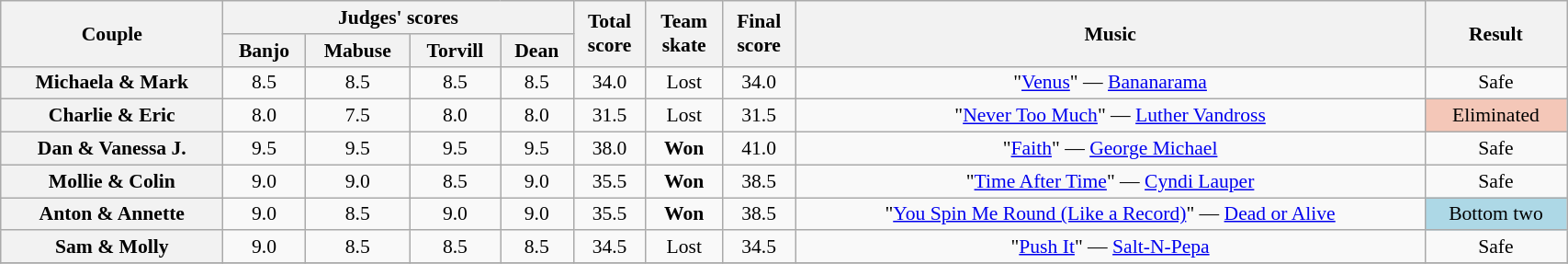<table class="wikitable sortable" style="text-align:center; font-size:90%; width:90%">
<tr>
<th scope="col" rowspan=2>Couple</th>
<th scope="col" colspan=4 class="unsortable">Judges' scores</th>
<th scope="col" rowspan=2>Total<br>score</th>
<th scope="col" rowspan=2 class="unsortable">Team<br>skate</th>
<th scope="col" rowspan=2>Final<br>score</th>
<th scope="col" rowspan=2 class="unsortable">Music</th>
<th rowspan="2" scope="col" class="unsortable">Result</th>
</tr>
<tr>
<th class="unsortable">Banjo</th>
<th class="unsortable">Mabuse</th>
<th class="unsortable">Torvill</th>
<th class="unsortable">Dean</th>
</tr>
<tr>
<th scope="row">Michaela & Mark</th>
<td>8.5</td>
<td>8.5</td>
<td>8.5</td>
<td>8.5</td>
<td>34.0</td>
<td>Lost</td>
<td>34.0</td>
<td>"<a href='#'>Venus</a>" — <a href='#'>Bananarama</a></td>
<td>Safe</td>
</tr>
<tr>
<th scope="row">Charlie & Eric</th>
<td>8.0</td>
<td>7.5</td>
<td>8.0</td>
<td>8.0</td>
<td>31.5</td>
<td>Lost</td>
<td>31.5</td>
<td>"<a href='#'>Never Too Much</a>" — <a href='#'>Luther Vandross</a></td>
<td bgcolor="f4c7b8">Eliminated</td>
</tr>
<tr>
<th scope="row">Dan & Vanessa J.</th>
<td>9.5</td>
<td>9.5</td>
<td>9.5</td>
<td>9.5</td>
<td>38.0</td>
<td><strong>Won</strong></td>
<td>41.0</td>
<td>"<a href='#'>Faith</a>" — <a href='#'>George Michael</a></td>
<td>Safe</td>
</tr>
<tr>
<th scope="row">Mollie & Colin</th>
<td>9.0</td>
<td>9.0</td>
<td>8.5</td>
<td>9.0</td>
<td>35.5</td>
<td><strong>Won</strong></td>
<td>38.5</td>
<td>"<a href='#'>Time After Time</a>" — <a href='#'>Cyndi Lauper</a></td>
<td>Safe</td>
</tr>
<tr>
<th scope="row">Anton & Annette</th>
<td>9.0</td>
<td>8.5</td>
<td>9.0</td>
<td>9.0</td>
<td>35.5</td>
<td><strong>Won</strong></td>
<td>38.5</td>
<td>"<a href='#'>You Spin Me Round (Like a Record)</a>" — <a href='#'>Dead or Alive</a></td>
<td bgcolor="lightblue">Bottom two</td>
</tr>
<tr>
<th scope="row">Sam & Molly</th>
<td>9.0</td>
<td>8.5</td>
<td>8.5</td>
<td>8.5</td>
<td>34.5</td>
<td>Lost</td>
<td>34.5</td>
<td>"<a href='#'>Push It</a>" — <a href='#'>Salt-N-Pepa</a></td>
<td>Safe</td>
</tr>
<tr>
</tr>
</table>
